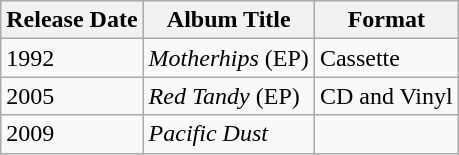<table class="wikitable">
<tr>
<th>Release Date</th>
<th>Album Title</th>
<th>Format</th>
</tr>
<tr>
<td>1992</td>
<td><em>Motherhips</em> (EP)</td>
<td>Cassette</td>
</tr>
<tr>
<td>2005</td>
<td><em>Red Tandy</em> (EP)</td>
<td>CD and Vinyl</td>
</tr>
<tr>
<td>2009</td>
<td><em>Pacific Dust</em></td>
<td></td>
</tr>
</table>
